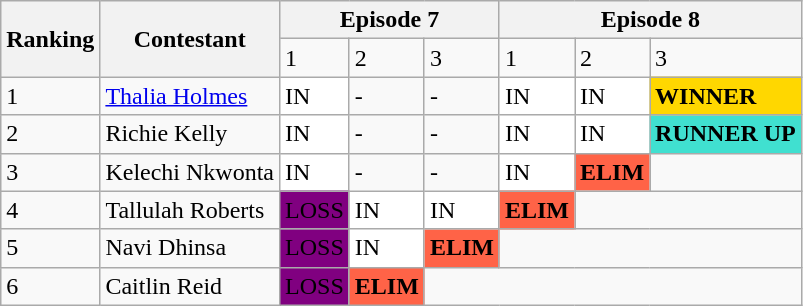<table class="wikitable">
<tr>
<th rowspan="2">Ranking</th>
<th rowspan="2">Contestant</th>
<th colspan="3">Episode 7</th>
<th colspan="3">Episode 8</th>
</tr>
<tr>
<td>1</td>
<td>2</td>
<td>3</td>
<td>1</td>
<td>2</td>
<td>3</td>
</tr>
<tr>
<td>1</td>
<td><a href='#'>Thalia Holmes</a></td>
<td style="background:white;">IN</td>
<td>-</td>
<td>-</td>
<td style="background:white;">IN</td>
<td style="background:white;">IN</td>
<td style="background:gold;"><strong>WINNER</strong></td>
</tr>
<tr>
<td>2</td>
<td>Richie Kelly</td>
<td style="background:white;">IN</td>
<td>-</td>
<td>-</td>
<td style="background:white;">IN</td>
<td style="background:white;">IN</td>
<td style="background:turquoise;"><strong>RUNNER UP</strong></td>
</tr>
<tr>
<td>3</td>
<td>Kelechi Nkwonta</td>
<td style="background:white;">IN</td>
<td>-</td>
<td>-</td>
<td style="background:white;">IN</td>
<td style="background:tomato;"><strong>ELIM</strong></td>
<td></td>
</tr>
<tr>
<td>4</td>
<td>Tallulah Roberts</td>
<td style="background:purple;">LOSS</td>
<td style="background:white;">IN</td>
<td style="background:white;">IN</td>
<td style="background:tomato;"><strong>ELIM</strong></td>
<td colspan="2"></td>
</tr>
<tr>
<td>5</td>
<td>Navi Dhinsa</td>
<td style="background:purple;">LOSS</td>
<td style="background:white;">IN</td>
<td style="background:tomato;"><strong>ELIM</strong></td>
<td colspan="3"></td>
</tr>
<tr>
<td>6</td>
<td>Caitlin Reid</td>
<td style="background:purple;">LOSS</td>
<td style="background:tomato;"><strong>ELIM</strong></td>
<td colspan="4"></td>
</tr>
</table>
